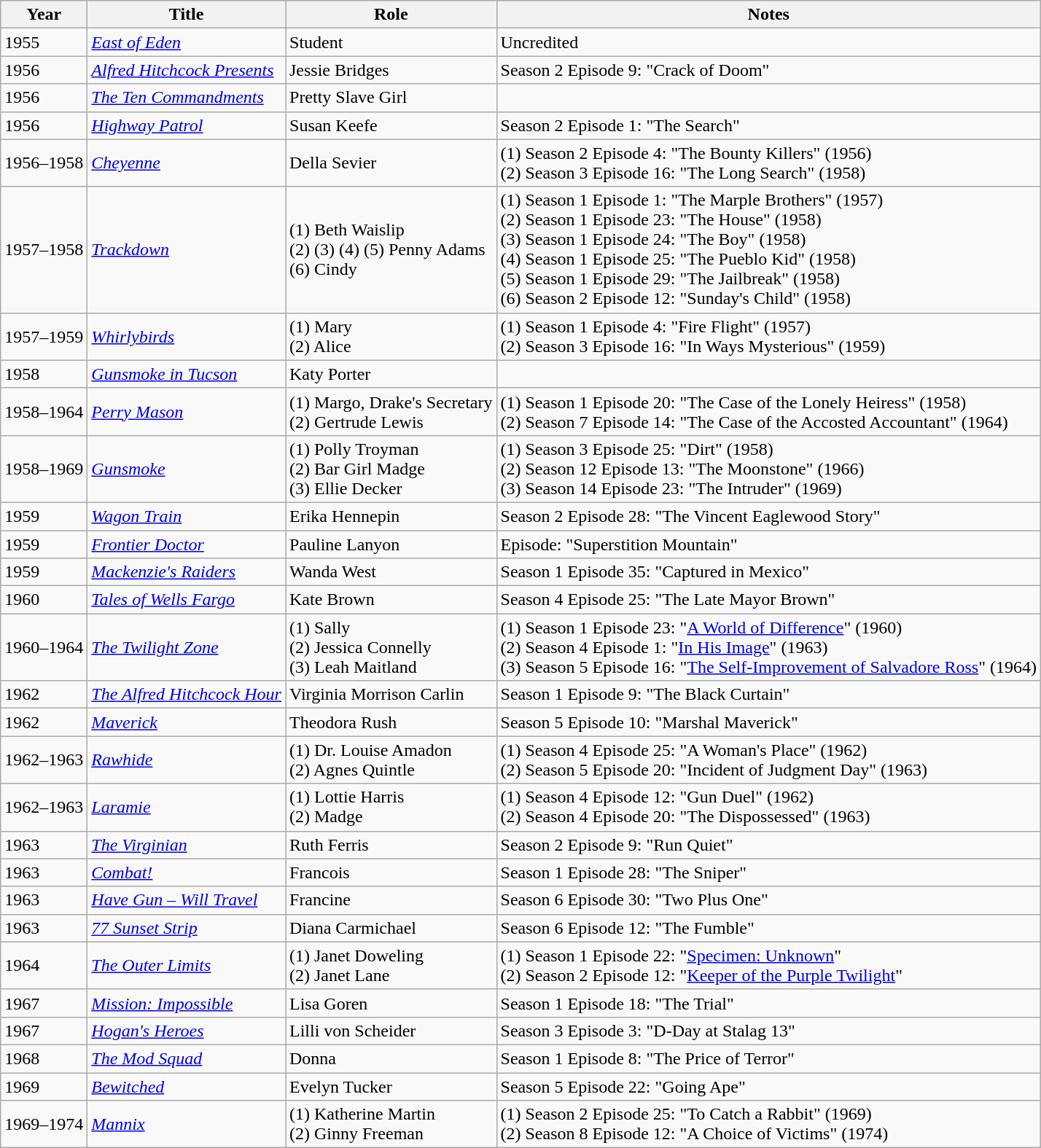<table class="wikitable">
<tr>
<th>Year</th>
<th>Title</th>
<th>Role</th>
<th>Notes</th>
</tr>
<tr>
<td>1955</td>
<td><em><a href='#'>East of Eden</a></em></td>
<td>Student</td>
<td>Uncredited</td>
</tr>
<tr>
<td>1956</td>
<td><em><a href='#'>Alfred Hitchcock Presents</a></em></td>
<td>Jessie Bridges</td>
<td>Season 2 Episode 9: "Crack of Doom"</td>
</tr>
<tr>
<td>1956</td>
<td><em><a href='#'>The Ten Commandments</a></em></td>
<td>Pretty Slave Girl</td>
<td></td>
</tr>
<tr>
<td>1956</td>
<td><em><a href='#'>Highway Patrol</a></em></td>
<td>Susan Keefe</td>
<td>Season 2 Episode 1: "The Search"</td>
</tr>
<tr>
<td>1956–1958</td>
<td><em><a href='#'>Cheyenne</a></em></td>
<td>Della Sevier</td>
<td>(1) Season 2 Episode 4: "The Bounty Killers" (1956)<br>(2) Season 3 Episode 16: "The Long Search" (1958)</td>
</tr>
<tr>
<td>1957–1958</td>
<td><em><a href='#'>Trackdown</a></em></td>
<td>(1) Beth Waislip<br>(2) (3) (4) (5) Penny Adams<br>(6) Cindy</td>
<td>(1) Season 1 Episode 1: "The Marple Brothers" (1957)<br>(2) Season 1 Episode 23: "The House" (1958)<br>(3) Season 1 Episode 24: "The Boy" (1958)<br>(4) Season 1 Episode 25: "The Pueblo Kid" (1958)<br>(5) Season 1 Episode 29: "The Jailbreak" (1958)<br>(6) Season 2 Episode 12: "Sunday's Child" (1958)</td>
</tr>
<tr>
<td>1957–1959</td>
<td><em><a href='#'>Whirlybirds</a></em></td>
<td>(1) Mary<br>(2) Alice</td>
<td>(1) Season 1 Episode 4: "Fire Flight" (1957)<br>(2) Season 3 Episode 16: "In Ways Mysterious" (1959)</td>
</tr>
<tr>
<td>1958</td>
<td><em><a href='#'>Gunsmoke in Tucson</a></em></td>
<td>Katy Porter</td>
<td></td>
</tr>
<tr>
<td>1958–1964</td>
<td><em><a href='#'>Perry Mason</a></em></td>
<td>(1) Margo, Drake's Secretary<br>(2) Gertrude Lewis</td>
<td>(1) Season 1 Episode 20: "The Case of the Lonely Heiress" (1958)<br>(2) Season 7 Episode 14: "The Case of the Accosted Accountant" (1964)</td>
</tr>
<tr>
<td>1958–1969</td>
<td><em><a href='#'>Gunsmoke</a></em></td>
<td>(1) Polly Troyman<br>(2) Bar Girl Madge<br>(3) Ellie Decker</td>
<td>(1) Season 3 Episode 25: "Dirt" (1958)<br>(2) Season 12 Episode 13: "The Moonstone" (1966)<br>(3) Season 14 Episode 23: "The Intruder" (1969)</td>
</tr>
<tr>
<td>1959</td>
<td><em><a href='#'>Wagon Train</a></em></td>
<td>Erika Hennepin</td>
<td>Season 2 Episode 28: "The Vincent Eaglewood Story"</td>
</tr>
<tr>
<td>1959</td>
<td><em><a href='#'>Frontier Doctor</a></em></td>
<td>Pauline Lanyon</td>
<td>Episode: "Superstition Mountain"</td>
</tr>
<tr>
<td>1959</td>
<td><em><a href='#'>Mackenzie's Raiders</a></em></td>
<td>Wanda West</td>
<td>Season 1 Episode 35: "Captured in Mexico"</td>
</tr>
<tr>
<td>1960</td>
<td><em><a href='#'>Tales of Wells Fargo</a></em></td>
<td>Kate Brown</td>
<td>Season 4 Episode 25: "The Late Mayor Brown"</td>
</tr>
<tr>
<td>1960–1964</td>
<td><em><a href='#'>The Twilight Zone</a></em></td>
<td>(1) Sally<br>(2) Jessica Connelly<br>(3) Leah Maitland</td>
<td>(1) Season 1 Episode 23: "<a href='#'>A World of Difference</a>" (1960)<br>(2) Season 4 Episode 1: "<a href='#'>In His Image</a>" (1963)<br>(3) Season 5 Episode 16: "<a href='#'>The Self-Improvement of Salvadore Ross</a>" (1964)</td>
</tr>
<tr>
<td>1962</td>
<td><em><a href='#'>The Alfred Hitchcock Hour</a></em></td>
<td>Virginia Morrison Carlin</td>
<td>Season 1 Episode 9: "The Black Curtain"</td>
</tr>
<tr>
<td>1962</td>
<td><em><a href='#'>Maverick</a></em></td>
<td>Theodora Rush</td>
<td>Season 5 Episode 10: "Marshal Maverick"</td>
</tr>
<tr>
<td>1962–1963</td>
<td><em><a href='#'>Rawhide</a></em></td>
<td>(1) Dr. Louise Amadon<br>(2) Agnes Quintle</td>
<td>(1) Season 4 Episode 25: "A Woman's Place" (1962)<br>(2) Season 5 Episode 20: "Incident of Judgment Day" (1963)</td>
</tr>
<tr>
<td>1962–1963</td>
<td><em><a href='#'>Laramie</a></em></td>
<td>(1) Lottie Harris<br>(2) Madge</td>
<td>(1) Season 4 Episode 12: "Gun Duel" (1962)<br>(2) Season 4 Episode 20: "The Dispossessed" (1963)</td>
</tr>
<tr>
<td>1963</td>
<td><em><a href='#'>The Virginian</a></em></td>
<td>Ruth Ferris</td>
<td>Season 2 Episode 9: "Run Quiet"</td>
</tr>
<tr>
<td>1963</td>
<td><em><a href='#'>Combat!</a></em></td>
<td>Francois</td>
<td>Season 1 Episode 28: "The Sniper"</td>
</tr>
<tr>
<td>1963</td>
<td><em><a href='#'>Have Gun – Will Travel</a></em></td>
<td>Francine</td>
<td>Season 6 Episode 30: "Two Plus One"</td>
</tr>
<tr>
<td>1963</td>
<td><em><a href='#'>77 Sunset Strip</a></em></td>
<td>Diana Carmichael</td>
<td>Season 6 Episode 12: "The Fumble"</td>
</tr>
<tr>
<td>1964</td>
<td><em><a href='#'>The Outer Limits</a></em></td>
<td>(1) Janet Doweling<br>(2) Janet Lane</td>
<td>(1) Season 1 Episode 22: "<a href='#'>Specimen: Unknown</a>"<br>(2) Season 2 Episode 12: "<a href='#'>Keeper of the Purple Twilight</a>"</td>
</tr>
<tr>
<td>1967</td>
<td><em><a href='#'>Mission: Impossible</a></em></td>
<td>Lisa Goren</td>
<td>Season 1 Episode 18: "The Trial"</td>
</tr>
<tr>
<td>1967</td>
<td><em><a href='#'>Hogan's Heroes</a></em></td>
<td>Lilli von Scheider</td>
<td>Season 3 Episode 3: "D-Day at Stalag 13"</td>
</tr>
<tr>
<td>1968</td>
<td><em><a href='#'>The Mod Squad</a></em></td>
<td>Donna</td>
<td>Season 1 Episode 8: "The Price of Terror"</td>
</tr>
<tr>
<td>1969</td>
<td><em><a href='#'>Bewitched</a></em></td>
<td>Evelyn Tucker</td>
<td>Season 5 Episode 22: "Going Ape"</td>
</tr>
<tr>
<td>1969–1974</td>
<td><em><a href='#'>Mannix</a></em></td>
<td>(1) Katherine Martin<br>(2) Ginny Freeman</td>
<td>(1) Season 2 Episode 25: "To Catch a Rabbit" (1969)<br>(2) Season 8 Episode 12: "A Choice of Victims" (1974)</td>
</tr>
</table>
